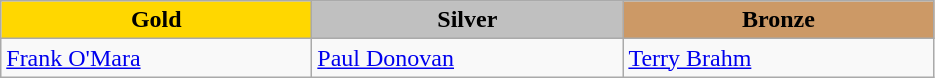<table class="wikitable" style="text-align:left">
<tr align="center">
<td width=200 bgcolor=gold><strong>Gold</strong></td>
<td width=200 bgcolor=silver><strong>Silver</strong></td>
<td width=200 bgcolor=CC9966><strong>Bronze</strong></td>
</tr>
<tr>
<td><a href='#'>Frank O'Mara</a><br><em></em></td>
<td><a href='#'>Paul Donovan</a><br><em></em></td>
<td><a href='#'>Terry Brahm</a><br><em></em></td>
</tr>
</table>
